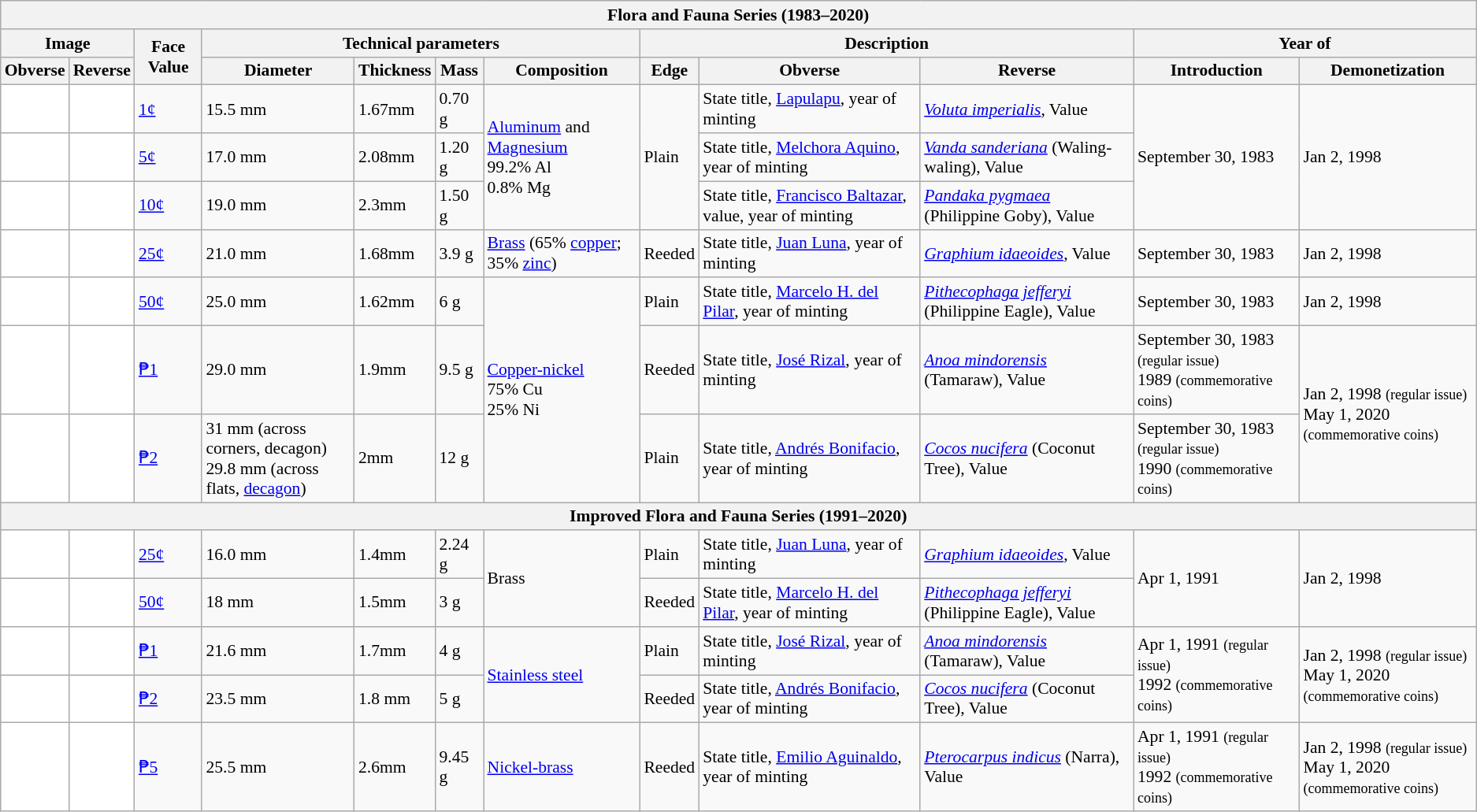<table class="wikitable" style="font-size: 90%">
<tr>
<th colspan="12"><strong>Flora and Fauna Series (1983–2020)</strong></th>
</tr>
<tr>
<th colspan="2" rowspan="2">Image</th>
<th rowspan="3">Face Value</th>
<th colspan="4">Technical parameters</th>
<th colspan="3">Description</th>
<th colspan="2" rowspan="2">Year of</th>
</tr>
<tr>
<th rowspan="2">Diameter</th>
<th rowspan="2">Thickness</th>
<th rowspan="2">Mass</th>
<th rowspan="2">Composition</th>
<th rowspan="2">Edge</th>
<th rowspan="2">Obverse</th>
<th rowspan="2">Reverse</th>
</tr>
<tr>
<th>Obverse</th>
<th>Reverse</th>
<th>Introduction</th>
<th>Demonetization</th>
</tr>
<tr>
<td style="text-align:center; background:#FFF;"></td>
<td style="text-align:center; background:#FFF;"></td>
<td><a href='#'>1¢</a></td>
<td>15.5 mm</td>
<td>1.67mm</td>
<td>0.70 g</td>
<td rowspan="3"><a href='#'>Aluminum</a> and <a href='#'>Magnesium</a><br> 99.2% Al<br> 0.8% Mg</td>
<td rowspan="3">Plain</td>
<td>State title, <a href='#'>Lapulapu</a>, year of minting</td>
<td><em><a href='#'>Voluta imperialis</a></em>, Value</td>
<td rowspan="3">September 30, 1983</td>
<td rowspan="3">Jan 2, 1998</td>
</tr>
<tr>
<td style="text-align:center; background:#FFF;"></td>
<td style="text-align:center; background:#FFF;"></td>
<td><a href='#'>5¢</a></td>
<td>17.0 mm</td>
<td>2.08mm</td>
<td>1.20 g</td>
<td>State title, <a href='#'>Melchora Aquino</a>, year of minting</td>
<td><em><a href='#'>Vanda sanderiana</a></em> (Waling-waling), Value</td>
</tr>
<tr>
<td style="text-align:center; background:#FFF;"></td>
<td style="text-align:center; background:#FFF;"></td>
<td><a href='#'>10¢</a></td>
<td>19.0 mm</td>
<td>2.3mm</td>
<td>1.50 g</td>
<td>State title, <a href='#'>Francisco Baltazar</a>, value, year of minting</td>
<td><em><a href='#'>Pandaka pygmaea</a></em> (Philippine Goby), Value</td>
</tr>
<tr>
<td style="text-align:center; background:#FFF;"></td>
<td style="text-align:center; background:#FFF;"></td>
<td><a href='#'>25¢</a></td>
<td>21.0 mm</td>
<td>1.68mm</td>
<td>3.9 g</td>
<td><a href='#'>Brass</a> (65% <a href='#'>copper</a>; 35% <a href='#'>zinc</a>)</td>
<td>Reeded</td>
<td>State title, <a href='#'>Juan Luna</a>, year of minting</td>
<td><em><a href='#'>Graphium idaeoides</a></em>, Value</td>
<td>September 30, 1983</td>
<td>Jan 2, 1998</td>
</tr>
<tr>
<td style="text-align:center; background:#FFF;"></td>
<td style="text-align:center; background:#FFF;"></td>
<td><a href='#'>50¢</a></td>
<td>25.0 mm</td>
<td>1.62mm</td>
<td>6 g</td>
<td rowspan="3"><a href='#'>Copper-nickel</a><br> 75% Cu<br> 25% Ni</td>
<td>Plain</td>
<td>State title, <a href='#'>Marcelo H. del Pilar</a>, year of minting</td>
<td><em><a href='#'>Pithecophaga jefferyi</a></em> (Philippine Eagle), Value</td>
<td>September 30, 1983</td>
<td>Jan 2, 1998</td>
</tr>
<tr>
<td style="text-align:center; background:#FFF;"></td>
<td style="text-align:center; background:#FFF;"></td>
<td><a href='#'>₱1</a></td>
<td>29.0 mm</td>
<td>1.9mm</td>
<td>9.5 g</td>
<td>Reeded</td>
<td>State title, <a href='#'>José Rizal</a>, year of minting</td>
<td><em><a href='#'>Anoa mindorensis</a></em> (Tamaraw), Value</td>
<td>September 30, 1983 <small>(regular issue)</small><br>1989 <small>(commemorative coins)</small></td>
<td rowspan="2">Jan 2, 1998 <small>(regular issue)</small><br>May 1, 2020 <small>(commemorative coins)</small></td>
</tr>
<tr>
<td style="text-align:center; background:#FFF;"></td>
<td style="text-align:center; background:#FFF;"></td>
<td><a href='#'>₱2</a></td>
<td>31 mm (across corners, decagon)<br>29.8 mm (across flats, <a href='#'>decagon</a>)</td>
<td>2mm</td>
<td>12 g</td>
<td>Plain</td>
<td>State title, <a href='#'>Andrés Bonifacio</a>, year of minting</td>
<td><em><a href='#'>Cocos nucifera</a></em> (Coconut Tree), Value</td>
<td>September 30, 1983 <small>(regular issue)</small><br>1990 <small>(commemorative coins)</small></td>
</tr>
<tr>
<th colspan="12" style="text-align:center;"><strong>Improved Flora and Fauna Series (1991–2020)</strong></th>
</tr>
<tr>
<td style="text-align:center; background:#FFF;"></td>
<td style="text-align:center; background:#FFF;"></td>
<td><a href='#'>25¢</a></td>
<td>16.0 mm</td>
<td>1.4mm</td>
<td>2.24 g</td>
<td rowspan="2">Brass</td>
<td>Plain</td>
<td>State title, <a href='#'>Juan Luna</a>, year of minting</td>
<td><em><a href='#'>Graphium idaeoides</a></em>, Value</td>
<td rowspan="2">Apr 1, 1991</td>
<td rowspan="2">Jan 2, 1998</td>
</tr>
<tr>
<td style="text-align:center; background:#FFF;"></td>
<td style="text-align:center; background:#FFF;"></td>
<td><a href='#'>50¢</a></td>
<td>18 mm</td>
<td>1.5mm</td>
<td>3 g</td>
<td>Reeded</td>
<td>State title, <a href='#'>Marcelo H. del Pilar</a>, year of minting</td>
<td><em><a href='#'>Pithecophaga jefferyi</a></em> (Philippine Eagle), Value</td>
</tr>
<tr>
<td style="text-align:center; background:#FFF;"></td>
<td style="text-align:center; background:#FFF;"></td>
<td><a href='#'>₱1</a></td>
<td>21.6 mm</td>
<td>1.7mm</td>
<td>4 g</td>
<td rowspan="2"><a href='#'>Stainless steel</a></td>
<td>Plain</td>
<td>State title, <a href='#'>José Rizal</a>, year of minting</td>
<td><em><a href='#'>Anoa mindorensis</a></em> (Tamaraw), Value</td>
<td rowspan="2">Apr 1, 1991 <small>(regular issue)</small><br>1992 <small>(commemorative coins)</small></td>
<td rowspan="2">Jan 2, 1998 <small>(regular issue)</small><br>May 1, 2020 <small>(commemorative coins)</small></td>
</tr>
<tr>
<td style="text-align:center; background:#FFF;"></td>
<td style="text-align:center; background:#FFF;"></td>
<td><a href='#'>₱2</a></td>
<td>23.5 mm</td>
<td>1.8 mm</td>
<td>5 g</td>
<td>Reeded</td>
<td>State title, <a href='#'>Andrés Bonifacio</a>, year of minting</td>
<td><em><a href='#'>Cocos nucifera</a></em> (Coconut Tree), Value</td>
</tr>
<tr>
<td style="text-align:center; background:#FFF;"></td>
<td style="text-align:center; background:#FFF;"></td>
<td><a href='#'>₱5</a></td>
<td>25.5 mm</td>
<td>2.6mm</td>
<td>9.45 g</td>
<td><a href='#'>Nickel-brass</a></td>
<td>Reeded</td>
<td>State title, <a href='#'>Emilio Aguinaldo</a>, year of minting</td>
<td><em><a href='#'>Pterocarpus indicus</a></em> (Narra), Value</td>
<td>Apr 1, 1991 <small>(regular issue)</small><br>1992 <small>(commemorative coins)</small></td>
<td>Jan 2, 1998 <small>(regular issue)</small><br>May 1, 2020 <small>(commemorative coins)</small></td>
</tr>
</table>
